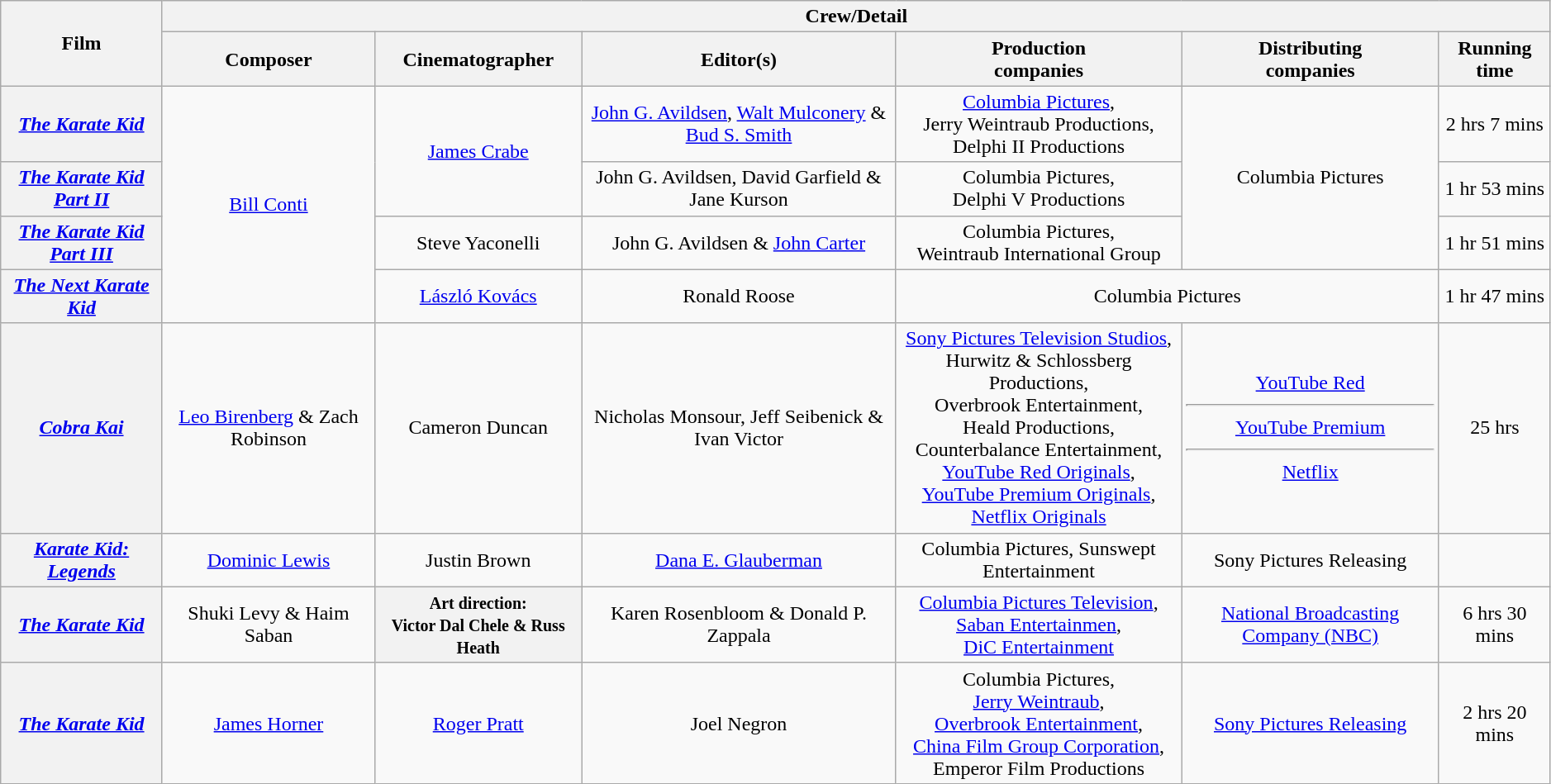<table class="wikitable sortable" style="text-align: center; width: 99%;">
<tr>
<th rowspan="2">Film</th>
<th colspan="6">Crew/Detail</th>
</tr>
<tr>
<th>Composer</th>
<th>Cinematographer</th>
<th>Editor(s)</th>
<th>Production<br>companies</th>
<th>Distributing<br>companies</th>
<th>Running time</th>
</tr>
<tr>
<th scope="row"><em><a href='#'>The Karate Kid</a></em> </th>
<td rowspan="4"><a href='#'>Bill Conti</a></td>
<td rowspan="2"><a href='#'>James Crabe</a></td>
<td><a href='#'>John G. Avildsen</a>, <a href='#'>Walt Mulconery</a> & <a href='#'>Bud S. Smith</a></td>
<td><a href='#'>Columbia Pictures</a>, <br>Jerry Weintraub Productions, <br>Delphi II Productions</td>
<td rowspan="3">Columbia Pictures</td>
<td>2 hrs 7 mins</td>
</tr>
<tr>
<th scope="row"><em><a href='#'>The Karate Kid Part II</a></em></th>
<td>John G. Avildsen, David Garfield & Jane Kurson</td>
<td>Columbia Pictures, <br>Delphi V Productions</td>
<td>1 hr 53 mins</td>
</tr>
<tr>
<th scope="row"><em><a href='#'>The Karate Kid Part III</a></em></th>
<td>Steve Yaconelli</td>
<td>John G. Avildsen & <a href='#'>John Carter</a></td>
<td>Columbia Pictures, <br>Weintraub International Group</td>
<td>1 hr 51 mins</td>
</tr>
<tr>
<th scope="row"><em><a href='#'>The Next Karate Kid</a></em></th>
<td><a href='#'>László Kovács</a></td>
<td>Ronald Roose</td>
<td colspan="2">Columbia Pictures</td>
<td>1 hr 47 mins</td>
</tr>
<tr>
<th scope="row"><em><a href='#'>Cobra Kai</a></em></th>
<td><a href='#'>Leo Birenberg</a> & Zach Robinson</td>
<td>Cameron Duncan</td>
<td>Nicholas Monsour, Jeff Seibenick & Ivan Victor</td>
<td><a href='#'>Sony Pictures Television Studios</a>, <br>Hurwitz & Schlossberg Productions, <br>Overbrook Entertainment, <br>Heald Productions, <br>Counterbalance Entertainment, <br><a href='#'>YouTube Red Originals</a>, <br><a href='#'>YouTube Premium Originals</a>, <br><a href='#'>Netflix Originals</a></td>
<td><a href='#'>YouTube Red</a><hr><a href='#'>YouTube Premium</a> <hr><a href='#'>Netflix</a></td>
<td>25 hrs <br></td>
</tr>
<tr>
<th scope="row"><em><a href='#'>Karate Kid: Legends</a></em></th>
<td><a href='#'>Dominic Lewis</a></td>
<td>Justin Brown</td>
<td><a href='#'>Dana E. Glauberman</a></td>
<td>Columbia Pictures, Sunswept Entertainment</td>
<td>Sony Pictures Releasing</td>
<td></td>
</tr>
<tr>
<th scope="row"><em><a href='#'>The Karate Kid</a></em> <br></th>
<td>Shuki Levy & Haim Saban</td>
<th><small>Art direction:</small><br><small>Victor Dal Chele & Russ Heath</small></th>
<td>Karen Rosenbloom & Donald P. Zappala</td>
<td><a href='#'>Columbia Pictures Television</a>, <br><a href='#'>Saban Entertainmen</a>,<br><a href='#'>DiC Entertainment</a></td>
<td><a href='#'>National Broadcasting Company (NBC)</a></td>
<td>6 hrs 30 mins <br></td>
</tr>
<tr>
<th scope="row"><em><a href='#'>The Karate Kid</a></em> </th>
<td><a href='#'>James Horner</a></td>
<td><a href='#'>Roger Pratt</a></td>
<td>Joel Negron</td>
<td>Columbia Pictures, <br><a href='#'>Jerry Weintraub</a>, <br><a href='#'>Overbrook Entertainment</a>, <br><a href='#'>China Film Group Corporation</a>, <br>Emperor Film Productions</td>
<td><a href='#'>Sony Pictures Releasing</a></td>
<td>2 hrs 20 mins</td>
</tr>
</table>
